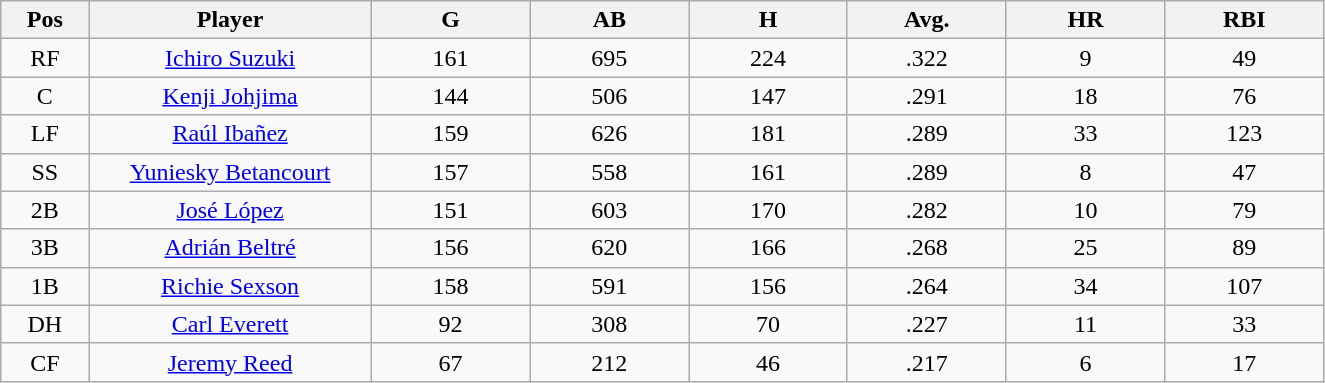<table class="wikitable sortable">
<tr>
<th bgcolor="#DDDDFF" width="5%">Pos</th>
<th bgcolor="#DDDDFF" width="16%">Player</th>
<th bgcolor="#DDDDFF" width="9%">G</th>
<th bgcolor="#DDDDFF" width="9%">AB</th>
<th bgcolor="#DDDDFF" width="9%">H</th>
<th bgcolor="#DDDDFF" width="9%">Avg.</th>
<th bgcolor="#DDDDFF" width="9%">HR</th>
<th bgcolor="#DDDDFF" width="9%">RBI</th>
</tr>
<tr align="center">
<td>RF</td>
<td><a href='#'>Ichiro Suzuki</a></td>
<td>161</td>
<td>695</td>
<td>224</td>
<td>.322</td>
<td>9</td>
<td>49</td>
</tr>
<tr align="center">
<td>C</td>
<td><a href='#'>Kenji Johjima</a></td>
<td>144</td>
<td>506</td>
<td>147</td>
<td>.291</td>
<td>18</td>
<td>76</td>
</tr>
<tr align="center">
<td>LF</td>
<td><a href='#'>Raúl Ibañez</a></td>
<td>159</td>
<td>626</td>
<td>181</td>
<td>.289</td>
<td>33</td>
<td>123</td>
</tr>
<tr align="center">
<td>SS</td>
<td><a href='#'>Yuniesky Betancourt</a></td>
<td>157</td>
<td>558</td>
<td>161</td>
<td>.289</td>
<td>8</td>
<td>47</td>
</tr>
<tr align="center">
<td>2B</td>
<td><a href='#'>José López</a></td>
<td>151</td>
<td>603</td>
<td>170</td>
<td>.282</td>
<td>10</td>
<td>79</td>
</tr>
<tr align="center">
<td>3B</td>
<td><a href='#'>Adrián Beltré</a></td>
<td>156</td>
<td>620</td>
<td>166</td>
<td>.268</td>
<td>25</td>
<td>89</td>
</tr>
<tr align="center">
<td>1B</td>
<td><a href='#'>Richie Sexson</a></td>
<td>158</td>
<td>591</td>
<td>156</td>
<td>.264</td>
<td>34</td>
<td>107</td>
</tr>
<tr align="center">
<td>DH</td>
<td><a href='#'>Carl Everett</a></td>
<td>92</td>
<td>308</td>
<td>70</td>
<td>.227</td>
<td>11</td>
<td>33</td>
</tr>
<tr align=center>
<td>CF</td>
<td><a href='#'>Jeremy Reed</a></td>
<td>67</td>
<td>212</td>
<td>46</td>
<td>.217</td>
<td>6</td>
<td>17</td>
</tr>
</table>
